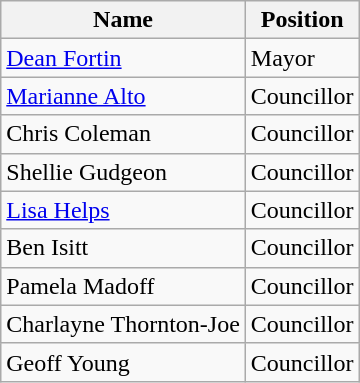<table class="wikitable">
<tr>
<th>Name</th>
<th>Position</th>
</tr>
<tr>
<td><a href='#'>Dean Fortin</a></td>
<td>Mayor</td>
</tr>
<tr>
<td><a href='#'>Marianne Alto</a></td>
<td>Councillor</td>
</tr>
<tr>
<td>Chris Coleman</td>
<td>Councillor</td>
</tr>
<tr>
<td>Shellie Gudgeon</td>
<td>Councillor</td>
</tr>
<tr>
<td><a href='#'>Lisa Helps</a></td>
<td>Councillor</td>
</tr>
<tr>
<td>Ben Isitt</td>
<td>Councillor</td>
</tr>
<tr>
<td>Pamela Madoff</td>
<td>Councillor</td>
</tr>
<tr>
<td>Charlayne Thornton-Joe</td>
<td>Councillor</td>
</tr>
<tr>
<td>Geoff Young</td>
<td>Councillor</td>
</tr>
</table>
